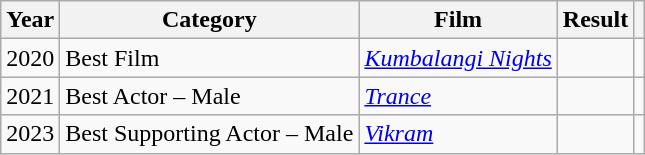<table class="wikitable sortable plainrowheaders">
<tr>
<th scope="col">Year</th>
<th scope="col">Category</th>
<th scope="col">Film</th>
<th scope="col">Result</th>
<th scope="col" class="unsortable"></th>
</tr>
<tr>
<td>2020</td>
<td>Best Film</td>
<td><em><a href='#'>Kumbalangi Nights</a></em></td>
<td></td>
<td></td>
</tr>
<tr>
<td>2021</td>
<td>Best Actor – Male</td>
<td><em><a href='#'>Trance</a></em></td>
<td></td>
<td></td>
</tr>
<tr>
<td>2023</td>
<td>Best Supporting Actor – Male</td>
<td><em><a href='#'>Vikram</a></em></td>
<td></td>
<td></td>
</tr>
</table>
